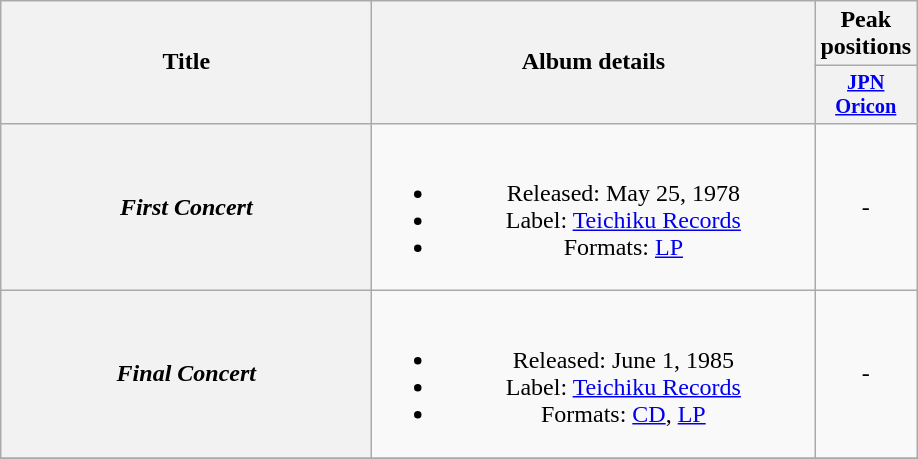<table class="wikitable plainrowheaders" style="text-align:center;">
<tr>
<th style="width:15em;" rowspan="2">Title</th>
<th style="width:18em;" rowspan="2">Album details</th>
<th colspan="1">Peak positions</th>
</tr>
<tr>
<th style="width:3em;font-size:85%"><a href='#'>JPN<br>Oricon</a><br></th>
</tr>
<tr>
<th scope="row"><em>First Concert</em></th>
<td><br><ul><li>Released: May 25, 1978</li><li>Label: <a href='#'>Teichiku Records</a></li><li>Formats: <a href='#'>LP</a></li></ul></td>
<td>-</td>
</tr>
<tr>
<th scope="row"><em>Final Concert</em></th>
<td><br><ul><li>Released: June 1, 1985</li><li>Label: <a href='#'>Teichiku Records</a></li><li>Formats: <a href='#'>CD</a>, <a href='#'>LP</a></li></ul></td>
<td>-</td>
</tr>
<tr>
</tr>
</table>
